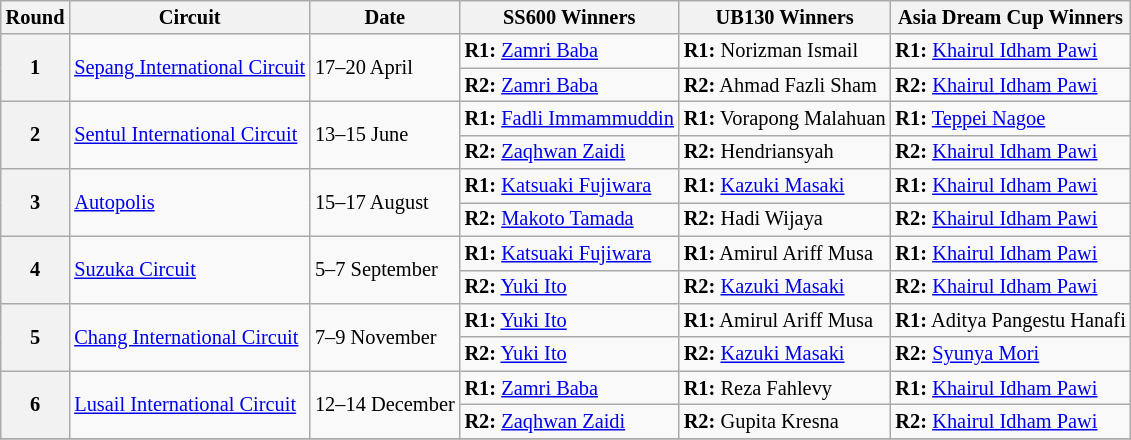<table class="wikitable" style="font-size: 85%">
<tr>
<th>Round</th>
<th>Circuit</th>
<th>Date</th>
<th>SS600 Winners</th>
<th>UB130 Winners</th>
<th>Asia Dream Cup Winners</th>
</tr>
<tr>
<th rowspan="2">1</th>
<td rowspan="2"> <a href='#'>Sepang International Circuit</a></td>
<td rowspan="2">17–20 April</td>
<td><strong>R1:</strong>  <a href='#'>Zamri Baba</a></td>
<td><strong>R1:</strong>  Norizman Ismail</td>
<td><strong>R1:</strong>  <a href='#'>Khairul Idham Pawi</a></td>
</tr>
<tr>
<td><strong>R2:</strong>  <a href='#'>Zamri Baba</a></td>
<td><strong>R2:</strong>  Ahmad Fazli Sham</td>
<td><strong>R2:</strong>  <a href='#'>Khairul Idham Pawi</a></td>
</tr>
<tr>
<th rowspan="2">2</th>
<td rowspan="2"> <a href='#'>Sentul International Circuit</a></td>
<td rowspan="2">13–15 June</td>
<td><strong>R1:</strong>  <a href='#'>Fadli Immammuddin</a></td>
<td><strong>R1:</strong>  Vorapong Malahuan</td>
<td><strong>R1:</strong>  <a href='#'>Teppei Nagoe</a></td>
</tr>
<tr>
<td><strong>R2:</strong>  <a href='#'>Zaqhwan Zaidi</a></td>
<td><strong>R2:</strong>  Hendriansyah</td>
<td><strong>R2:</strong>  <a href='#'>Khairul Idham Pawi</a></td>
</tr>
<tr>
<th rowspan="2">3</th>
<td rowspan="2"> <a href='#'>Autopolis</a></td>
<td rowspan="2">15–17 August</td>
<td><strong>R1:</strong>  <a href='#'>Katsuaki Fujiwara</a></td>
<td><strong>R1:</strong>  <a href='#'>Kazuki Masaki</a></td>
<td><strong>R1:</strong>  <a href='#'>Khairul Idham Pawi</a></td>
</tr>
<tr>
<td><strong>R2:</strong>  <a href='#'>Makoto Tamada</a></td>
<td><strong>R2:</strong>  Hadi Wijaya</td>
<td><strong>R2:</strong>  <a href='#'>Khairul Idham Pawi</a></td>
</tr>
<tr>
<th rowspan="2">4</th>
<td rowspan="2"> <a href='#'>Suzuka Circuit</a></td>
<td rowspan="2">5–7 September</td>
<td><strong>R1:</strong>  <a href='#'>Katsuaki Fujiwara</a></td>
<td><strong>R1:</strong>  Amirul Ariff Musa</td>
<td><strong>R1:</strong>  <a href='#'>Khairul Idham Pawi</a></td>
</tr>
<tr>
<td><strong>R2:</strong>  <a href='#'>Yuki Ito</a></td>
<td><strong>R2:</strong>  <a href='#'>Kazuki Masaki</a></td>
<td><strong>R2:</strong>  <a href='#'>Khairul Idham Pawi</a></td>
</tr>
<tr>
<th rowspan="2">5</th>
<td rowspan="2"> <a href='#'>Chang International Circuit</a></td>
<td rowspan="2">7–9 November</td>
<td><strong>R1:</strong>  <a href='#'>Yuki Ito</a></td>
<td><strong>R1:</strong>  Amirul Ariff Musa</td>
<td><strong>R1:</strong>  Aditya Pangestu Hanafi</td>
</tr>
<tr>
<td><strong>R2:</strong>  <a href='#'>Yuki Ito</a></td>
<td><strong>R2:</strong>  <a href='#'>Kazuki Masaki</a></td>
<td><strong>R2:</strong>  <a href='#'>Syunya Mori</a></td>
</tr>
<tr>
<th rowspan="2">6</th>
<td rowspan="2"> <a href='#'>Lusail International Circuit</a></td>
<td rowspan="2">12–14 December</td>
<td><strong>R1:</strong>  <a href='#'>Zamri Baba</a></td>
<td><strong>R1:</strong>  Reza Fahlevy</td>
<td><strong>R1:</strong>  <a href='#'>Khairul Idham Pawi</a></td>
</tr>
<tr>
<td><strong>R2:</strong>  <a href='#'>Zaqhwan Zaidi</a></td>
<td><strong>R2:</strong>  Gupita Kresna</td>
<td><strong>R2:</strong>  <a href='#'>Khairul Idham Pawi</a></td>
</tr>
<tr>
</tr>
</table>
